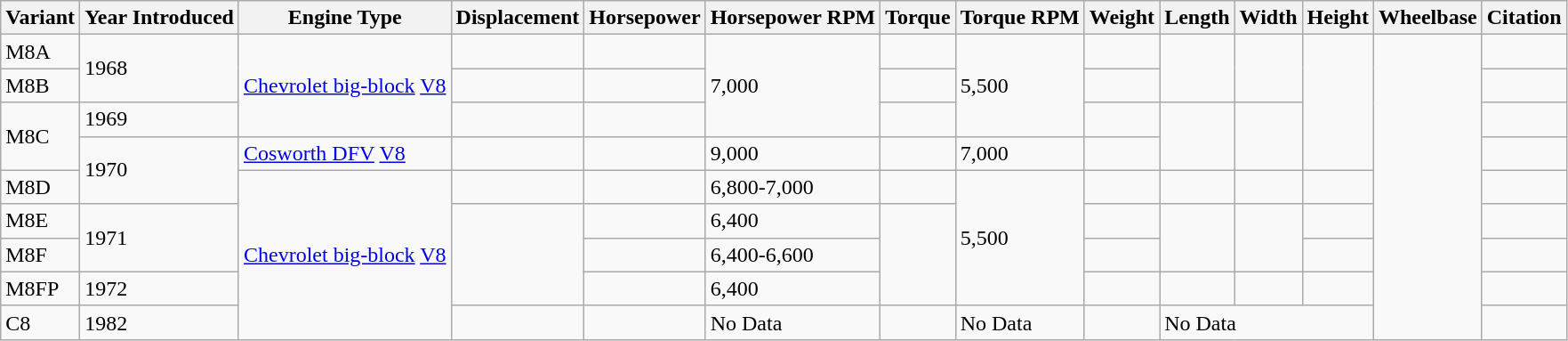<table class="wikitable">
<tr>
<th>Variant</th>
<th>Year Introduced</th>
<th>Engine Type</th>
<th>Displacement</th>
<th>Horsepower</th>
<th>Horsepower RPM</th>
<th>Torque</th>
<th>Torque RPM</th>
<th>Weight</th>
<th>Length</th>
<th>Width</th>
<th>Height</th>
<th>Wheelbase</th>
<th>Citation</th>
</tr>
<tr>
<td>M8A</td>
<td rowspan="2">1968</td>
<td rowspan="3"><a href='#'>Chevrolet big-block</a> <a href='#'>V8</a></td>
<td></td>
<td></td>
<td rowspan="3">7,000</td>
<td></td>
<td rowspan="3">5,500</td>
<td></td>
<td rowspan="2"></td>
<td rowspan="2"></td>
<td rowspan="4"></td>
<td rowspan="9"></td>
<td></td>
</tr>
<tr>
<td>M8B</td>
<td></td>
<td></td>
<td></td>
<td></td>
<td></td>
</tr>
<tr>
<td rowspan="2">M8C</td>
<td>1969</td>
<td></td>
<td></td>
<td></td>
<td></td>
<td rowspan="2"></td>
<td rowspan="2"></td>
<td></td>
</tr>
<tr>
<td rowspan="2">1970</td>
<td><a href='#'>Cosworth DFV</a> <a href='#'>V8</a></td>
<td></td>
<td></td>
<td>9,000</td>
<td></td>
<td>7,000</td>
<td></td>
<td></td>
</tr>
<tr>
<td>M8D</td>
<td rowspan="5"><a href='#'>Chevrolet big-block</a> <a href='#'>V8</a></td>
<td></td>
<td></td>
<td>6,800-7,000</td>
<td></td>
<td rowspan="4">5,500</td>
<td></td>
<td></td>
<td></td>
<td></td>
<td></td>
</tr>
<tr>
<td>M8E</td>
<td rowspan="2">1971</td>
<td rowspan="3"></td>
<td></td>
<td>6,400</td>
<td rowspan="3"></td>
<td></td>
<td rowspan="2"></td>
<td rowspan="2"></td>
<td></td>
<td></td>
</tr>
<tr>
<td>M8F</td>
<td></td>
<td>6,400-6,600</td>
<td></td>
<td></td>
<td></td>
</tr>
<tr>
<td>M8FP</td>
<td>1972</td>
<td></td>
<td>6,400</td>
<td></td>
<td></td>
<td></td>
<td></td>
<td></td>
</tr>
<tr>
<td>C8</td>
<td>1982</td>
<td></td>
<td></td>
<td>No Data</td>
<td></td>
<td>No Data</td>
<td></td>
<td colspan="3">No Data</td>
<td></td>
</tr>
</table>
